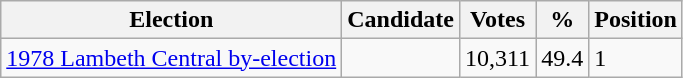<table class="wikitable sortable">
<tr>
<th>Election</th>
<th>Candidate</th>
<th>Votes</th>
<th>%</th>
<th>Position</th>
</tr>
<tr>
<td><a href='#'>1978 Lambeth Central by-election</a></td>
<td></td>
<td>10,311</td>
<td>49.4</td>
<td>1</td>
</tr>
</table>
